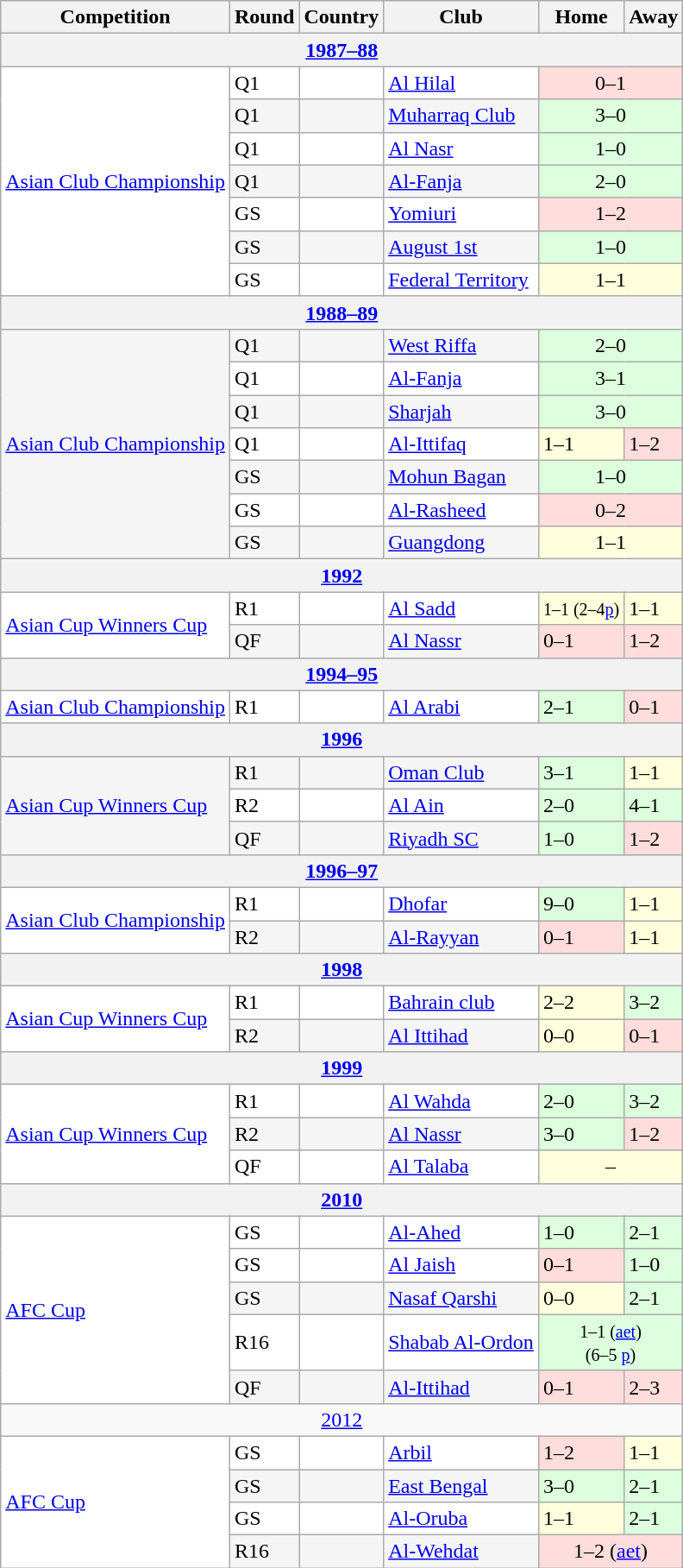<table class="wikitable collapsible ">
<tr>
<th>Competition</th>
<th>Round</th>
<th>Country</th>
<th>Club</th>
<th>Home</th>
<th>Away</th>
</tr>
<tr>
<th colspan="6" align="center"><a href='#'>1987–88</a></th>
</tr>
<tr style="background:#FFFFFF;">
<td rowspan="7"><a href='#'>Asian Club Championship</a></td>
<td>Q1</td>
<td></td>
<td><a href='#'>Al Hilal</a></td>
<td colspan="2" align=center style="background:#fdd;">0–1</td>
</tr>
<tr style="background:#F5F5F5;">
<td>Q1</td>
<td></td>
<td><a href='#'>Muharraq Club</a></td>
<td colspan="2" align=center style="background:#dfd;">3–0</td>
</tr>
<tr style="background:#FFFFFF;">
<td>Q1</td>
<td></td>
<td><a href='#'>Al Nasr</a></td>
<td colspan="2" align=center style="background:#dfd;">1–0</td>
</tr>
<tr style="background:#F5F5F5;">
<td>Q1</td>
<td></td>
<td><a href='#'>Al-Fanja</a></td>
<td colspan="2" align=center style="background:#dfd;">2–0</td>
</tr>
<tr style="background:#FFFFFF;">
<td>GS</td>
<td></td>
<td><a href='#'>Yomiuri</a></td>
<td colspan="2" align=center style="background:#fdd;">1–2</td>
</tr>
<tr style="background:#F5F5F5;">
<td>GS</td>
<td></td>
<td><a href='#'>August 1st</a></td>
<td colspan="2" align=center style="background:#dfd;">1–0</td>
</tr>
<tr style="background:#FFFFFF;">
<td>GS</td>
<td></td>
<td><a href='#'>Federal Territory</a></td>
<td colspan="2" align=center style="background:#ffd;">1–1</td>
</tr>
<tr>
<th colspan="6" align="center"><a href='#'>1988–89</a></th>
</tr>
<tr style="background:#F5F5F5;">
<td rowspan="7"><a href='#'>Asian Club Championship</a></td>
<td>Q1</td>
<td></td>
<td><a href='#'>West Riffa</a></td>
<td colspan="2" align=center style="background:#dfd;">2–0</td>
</tr>
<tr style="background:#FFFFFF;">
<td>Q1</td>
<td></td>
<td><a href='#'>Al-Fanja</a></td>
<td colspan="2" align=center style="background:#dfd;">3–1</td>
</tr>
<tr style="background:#F5F5F5;">
<td>Q1</td>
<td></td>
<td><a href='#'>Sharjah</a></td>
<td colspan="2" align=center style="background:#dfd;">3–0</td>
</tr>
<tr style="background:#FFFFFF;">
<td>Q1</td>
<td></td>
<td><a href='#'>Al-Ittifaq</a></td>
<td style="background:#ffd;">1–1</td>
<td style="background:#fdd;">1–2</td>
</tr>
<tr style="background:#F5F5F5;">
<td>GS</td>
<td></td>
<td><a href='#'>Mohun Bagan</a></td>
<td colspan="2" align=center style="background:#dfd;">1–0</td>
</tr>
<tr style="background:#FFFFFF;">
<td>GS</td>
<td></td>
<td><a href='#'>Al-Rasheed</a></td>
<td colspan="2" align=center style="background:#fdd;">0–2</td>
</tr>
<tr style="background:#F5F5F5;">
<td>GS</td>
<td></td>
<td><a href='#'>Guangdong</a></td>
<td colspan="2" align=center style="background:#ffd;">1–1</td>
</tr>
<tr>
<th colspan="6" align="center"><a href='#'>1992</a></th>
</tr>
<tr style="background:#FFFFFF;">
<td rowspan="2"><a href='#'>Asian Cup Winners Cup</a></td>
<td>R1</td>
<td></td>
<td><a href='#'>Al Sadd</a></td>
<td style="background:#ffd;"><small>1–1 (2–4<a href='#'>p</a>)</small></td>
<td style="background:#ffd;">1–1</td>
</tr>
<tr style="background:#F5F5F5;">
<td>QF</td>
<td></td>
<td><a href='#'>Al Nassr</a></td>
<td style="background:#fdd;">0–1</td>
<td style="background:#fdd;">1–2</td>
</tr>
<tr>
<th colspan="6" align="center"><a href='#'>1994–95</a></th>
</tr>
<tr style="background:#FFFFFF;">
<td><a href='#'>Asian Club Championship</a></td>
<td>R1</td>
<td></td>
<td><a href='#'>Al Arabi</a></td>
<td style="background:#dfd;">2–1</td>
<td style="background:#fdd;">0–1</td>
</tr>
<tr>
<th colspan="6" align="center"><a href='#'>1996</a></th>
</tr>
<tr style="background:#F5F5F5;">
<td rowspan="3"><a href='#'>Asian Cup Winners Cup</a></td>
<td>R1</td>
<td></td>
<td><a href='#'>Oman Club</a></td>
<td style="background:#dfd;">3–1</td>
<td style="background:#ffd;">1–1</td>
</tr>
<tr style="background:#FFFFFF;">
<td>R2</td>
<td></td>
<td><a href='#'>Al Ain</a></td>
<td style="background:#dfd;">2–0</td>
<td style="background:#dfd;">4–1</td>
</tr>
<tr style="background:#F5F5F5;">
<td>QF</td>
<td></td>
<td><a href='#'>Riyadh SC</a></td>
<td style="background:#dfd;">1–0</td>
<td style="background:#fdd;">1–2</td>
</tr>
<tr>
<th colspan="6" align="center"><a href='#'>1996–97</a></th>
</tr>
<tr style="background:#FFFFFF;">
<td rowspan="2"><a href='#'>Asian Club Championship</a></td>
<td>R1</td>
<td></td>
<td><a href='#'>Dhofar</a></td>
<td style="background:#dfd;">9–0</td>
<td style="background:#ffd;">1–1</td>
</tr>
<tr style="background:#F5F5F5;">
<td>R2</td>
<td></td>
<td><a href='#'>Al-Rayyan</a></td>
<td style="background:#fdd;">0–1</td>
<td style="background:#ffd;">1–1</td>
</tr>
<tr>
<th colspan="6" align="center"><a href='#'>1998</a></th>
</tr>
<tr style="background:#FFFFFF;">
<td rowspan="2"><a href='#'>Asian Cup Winners Cup</a></td>
<td>R1</td>
<td></td>
<td><a href='#'>Bahrain club</a></td>
<td style="background:#ffd;">2–2</td>
<td style="background:#dfd;">3–2</td>
</tr>
<tr style="background:#F5F5F5;">
<td>R2</td>
<td></td>
<td><a href='#'>Al Ittihad</a></td>
<td style="background:#ffd;">0–0</td>
<td style="background:#fdd;">0–1</td>
</tr>
<tr>
<th colspan="6" align="center"><a href='#'>1999</a></th>
</tr>
<tr style="background:#FFFFFF;">
<td rowspan="3"><a href='#'>Asian Cup Winners Cup</a></td>
<td>R1</td>
<td></td>
<td><a href='#'>Al Wahda</a></td>
<td style="background:#dfd;">2–0</td>
<td style="background:#dfd;">3–2</td>
</tr>
<tr style="background:#F5F5F5;">
<td>R2</td>
<td></td>
<td><a href='#'>Al Nassr</a></td>
<td style="background:#dfd;">3–0</td>
<td style="background:#fdd;">1–2</td>
</tr>
<tr style="background:#FFFFFF;">
<td>QF</td>
<td></td>
<td><a href='#'>Al Talaba</a></td>
<td colspan="2" align=center style="background:#ffd;">–</td>
</tr>
<tr>
<th colspan="6" align="center"><a href='#'>2010</a></th>
</tr>
<tr style="background:#FFFFFF;">
<td rowspan="5"><a href='#'>AFC Cup</a></td>
<td>GS</td>
<td></td>
<td><a href='#'>Al-Ahed</a></td>
<td style="background:#dfd;">1–0</td>
<td style="background:#dfd;">2–1</td>
</tr>
<tr style="background:#FFFFFF;">
<td>GS</td>
<td></td>
<td><a href='#'>Al Jaish</a></td>
<td style="background:#fdd;">0–1</td>
<td style="background:#dfd;">1–0</td>
</tr>
<tr style="background:#F5F5F5;">
<td>GS</td>
<td></td>
<td><a href='#'>Nasaf Qarshi</a></td>
<td style="background:#ffd;">0–0</td>
<td style="background:#dfd;">2–1</td>
</tr>
<tr style="background:#FFFFFF;">
<td>R16</td>
<td></td>
<td><a href='#'>Shabab Al-Ordon</a></td>
<td colspan="2" align=center style="background:#dfd;"><small>1–1 (<a href='#'>aet</a>)<br>(6–5 <a href='#'>p</a>)</small></td>
</tr>
<tr style="background:#F5F5F5;">
<td>QF</td>
<td></td>
<td><a href='#'>Al-Ittihad</a></td>
<td style="background:#fdd;">0–1</td>
<td style="background:#fdd;">2–3</td>
</tr>
<tr>
<td colspan="6" align="center"><a href='#'>2012</a></td>
</tr>
<tr style="background:#FFFFFF;">
<td rowspan="4"><a href='#'>AFC Cup</a></td>
<td>GS</td>
<td></td>
<td><a href='#'>Arbil</a></td>
<td style="background:#fdd;">1–2</td>
<td style="background:#ffd;">1–1</td>
</tr>
<tr style="background:#F5F5F5;">
<td>GS</td>
<td></td>
<td><a href='#'>East Bengal</a></td>
<td style="background:#dfd;">3–0</td>
<td style="background:#dfd;">2–1</td>
</tr>
<tr style="background:#FFFFFF;">
<td>GS</td>
<td></td>
<td><a href='#'>Al-Oruba</a></td>
<td style="background:#ffd;">1–1</td>
<td style="background:#dfd;">2–1</td>
</tr>
<tr style="background:#F5F5F5;">
<td>R16</td>
<td></td>
<td><a href='#'>Al-Wehdat</a></td>
<td colspan="2" align=center style="background:#fdd;">1–2 (<a href='#'>aet</a>)</td>
</tr>
</table>
